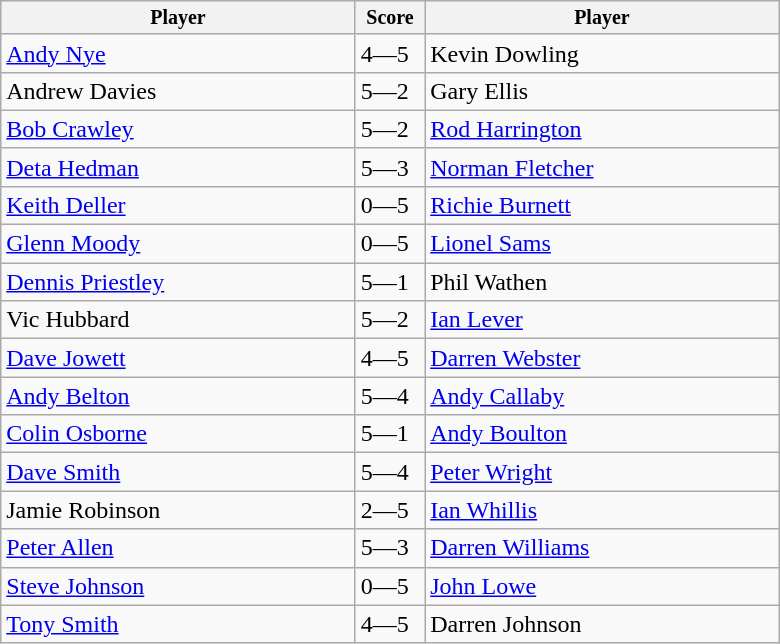<table class="wikitable">
<tr style="font-size:10pt;font-weight:bold">
<th width=230px>Player</th>
<th width=40px>Score</th>
<th width=230px>Player</th>
</tr>
<tr>
<td> <a href='#'>Andy Nye</a></td>
<td>4—5</td>
<td> Kevin Dowling</td>
</tr>
<tr>
<td> Andrew Davies</td>
<td>5—2</td>
<td> Gary Ellis</td>
</tr>
<tr>
<td> <a href='#'>Bob Crawley</a></td>
<td>5—2</td>
<td> <a href='#'>Rod Harrington</a></td>
</tr>
<tr>
<td> <a href='#'>Deta Hedman</a></td>
<td>5—3</td>
<td> <a href='#'>Norman Fletcher</a></td>
</tr>
<tr>
<td> <a href='#'>Keith Deller</a></td>
<td>0—5</td>
<td> <a href='#'>Richie Burnett</a></td>
</tr>
<tr>
<td> <a href='#'>Glenn Moody</a></td>
<td>0—5</td>
<td> <a href='#'>Lionel Sams</a></td>
</tr>
<tr>
<td> <a href='#'>Dennis Priestley</a></td>
<td>5—1</td>
<td> Phil Wathen</td>
</tr>
<tr>
<td> Vic Hubbard</td>
<td>5—2</td>
<td> <a href='#'>Ian Lever</a></td>
</tr>
<tr>
<td> <a href='#'>Dave Jowett</a></td>
<td>4—5</td>
<td> <a href='#'>Darren Webster</a></td>
</tr>
<tr>
<td> <a href='#'>Andy Belton</a></td>
<td>5—4</td>
<td> <a href='#'>Andy Callaby</a></td>
</tr>
<tr>
<td> <a href='#'>Colin Osborne</a></td>
<td>5—1</td>
<td> <a href='#'>Andy Boulton</a></td>
</tr>
<tr>
<td> <a href='#'>Dave Smith</a></td>
<td>5—4</td>
<td> <a href='#'>Peter Wright</a></td>
</tr>
<tr>
<td> Jamie Robinson</td>
<td>2—5</td>
<td> <a href='#'>Ian Whillis</a></td>
</tr>
<tr>
<td> <a href='#'>Peter Allen</a></td>
<td>5—3</td>
<td> <a href='#'>Darren Williams</a></td>
</tr>
<tr>
<td> <a href='#'>Steve Johnson</a></td>
<td>0—5</td>
<td> <a href='#'>John Lowe</a></td>
</tr>
<tr>
<td> <a href='#'>Tony Smith</a></td>
<td>4—5</td>
<td> Darren Johnson</td>
</tr>
</table>
